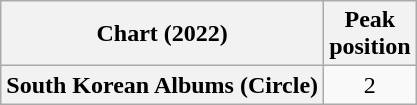<table class="wikitable plainrowheaders" style="text-align:center">
<tr>
<th scope="col">Chart (2022)</th>
<th scope="col">Peak<br>position</th>
</tr>
<tr>
<th scope="row">South Korean Albums (Circle)</th>
<td>2</td>
</tr>
</table>
